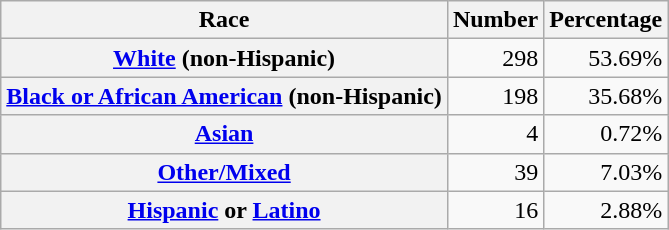<table class="wikitable" style="text-align:right">
<tr>
<th scope="col">Race</th>
<th scope="col">Number</th>
<th scope="col">Percentage</th>
</tr>
<tr>
<th scope="row"><a href='#'>White</a> (non-Hispanic)</th>
<td>298</td>
<td>53.69%</td>
</tr>
<tr>
<th scope="row"><a href='#'>Black or African American</a> (non-Hispanic)</th>
<td>198</td>
<td>35.68%</td>
</tr>
<tr>
<th scope="row"><a href='#'>Asian</a></th>
<td>4</td>
<td>0.72%</td>
</tr>
<tr>
<th scope="row"><a href='#'>Other/Mixed</a></th>
<td>39</td>
<td>7.03%</td>
</tr>
<tr>
<th scope="row"><a href='#'>Hispanic</a> or <a href='#'>Latino</a></th>
<td>16</td>
<td>2.88%</td>
</tr>
</table>
